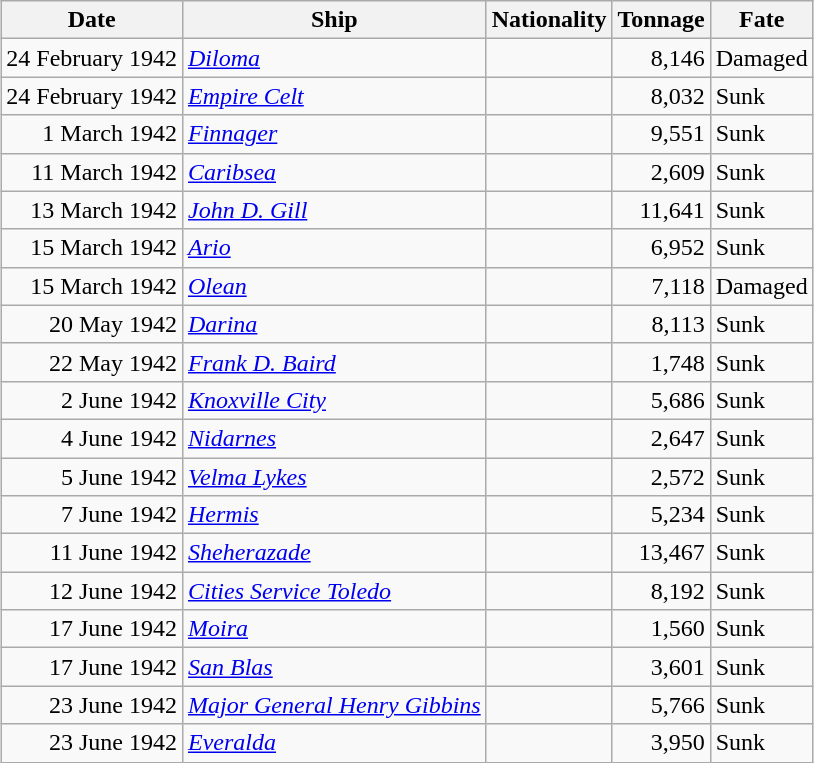<table class="wikitable sortable" style="margin: 1em auto 1em auto;"|->
<tr>
<th>Date</th>
<th>Ship</th>
<th>Nationality</th>
<th>Tonnage</th>
<th>Fate</th>
</tr>
<tr>
<td align="right">24 February 1942</td>
<td align="left"><a href='#'><em>Diloma</em></a></td>
<td align="left"></td>
<td align="right">8,146</td>
<td align="left">Damaged</td>
</tr>
<tr>
<td align="right">24 February 1942</td>
<td align="left"><a href='#'><em>Empire Celt</em></a></td>
<td align="left"></td>
<td align="right">8,032</td>
<td align="left">Sunk</td>
</tr>
<tr>
<td align="right">1 March 1942</td>
<td align="left"><a href='#'><em>Finnager</em></a></td>
<td align="left"></td>
<td align="right">9,551</td>
<td align="left">Sunk</td>
</tr>
<tr>
<td align="right">11 March 1942</td>
<td align="left"><a href='#'><em>Caribsea</em></a></td>
<td align="left"></td>
<td align="right">2,609</td>
<td align="left">Sunk</td>
</tr>
<tr>
<td align="right">13 March 1942</td>
<td align="left"><a href='#'><em>John D. Gill</em></a></td>
<td align="left"></td>
<td align="right">11,641</td>
<td align="left">Sunk</td>
</tr>
<tr>
<td align="right">15 March 1942</td>
<td align="left"><a href='#'><em>Ario</em></a></td>
<td align="left"></td>
<td align="right">6,952</td>
<td align="left">Sunk</td>
</tr>
<tr>
<td align="right">15 March 1942</td>
<td align="left"><a href='#'><em>Olean</em></a></td>
<td align="left"></td>
<td align="right">7,118</td>
<td align="left">Damaged</td>
</tr>
<tr>
<td align="right">20 May 1942</td>
<td align="left"><a href='#'><em>Darina</em></a></td>
<td align="left"></td>
<td align="right">8,113</td>
<td align="left">Sunk</td>
</tr>
<tr>
<td align="right">22 May 1942</td>
<td align="left"><a href='#'><em>Frank D. Baird</em></a></td>
<td align="left"></td>
<td align="right">1,748</td>
<td align="left">Sunk</td>
</tr>
<tr>
<td align="right">2 June 1942</td>
<td align="left"><a href='#'><em>Knoxville City</em></a></td>
<td align="left"></td>
<td align="right">5,686</td>
<td align="left">Sunk</td>
</tr>
<tr>
<td align="right">4 June 1942</td>
<td align="left"><a href='#'><em>Nidarnes</em></a></td>
<td align="left"></td>
<td align="right">2,647</td>
<td align="left">Sunk</td>
</tr>
<tr>
<td align="right">5 June 1942</td>
<td align="left"><a href='#'><em>Velma Lykes</em></a></td>
<td align="left"></td>
<td align="right">2,572</td>
<td align="left">Sunk</td>
</tr>
<tr>
<td align="right">7 June 1942</td>
<td align="left"><a href='#'><em>Hermis</em></a></td>
<td align="left"></td>
<td align="right">5,234</td>
<td align="left">Sunk</td>
</tr>
<tr>
<td align="right">11 June 1942</td>
<td align="left"><a href='#'><em>Sheherazade</em></a></td>
<td align="left"></td>
<td align="right">13,467</td>
<td align="left">Sunk</td>
</tr>
<tr>
<td align="right">12 June 1942</td>
<td align="left"><a href='#'><em>Cities Service Toledo</em></a></td>
<td align="left"></td>
<td align="right">8,192</td>
<td align="left">Sunk</td>
</tr>
<tr>
<td align="right">17 June 1942</td>
<td align="left"><a href='#'><em>Moira</em></a></td>
<td align="left"></td>
<td align="right">1,560</td>
<td align="left">Sunk</td>
</tr>
<tr>
<td align="right">17 June 1942</td>
<td align="left"><a href='#'><em>San Blas</em></a></td>
<td align="left"></td>
<td align="right">3,601</td>
<td align="left">Sunk</td>
</tr>
<tr>
<td align="right">23 June 1942</td>
<td align="left"><a href='#'><em>Major General Henry Gibbins</em></a></td>
<td align="left"></td>
<td align="right">5,766</td>
<td align="left">Sunk</td>
</tr>
<tr>
<td align="right">23 June 1942</td>
<td align="left"><a href='#'><em>Everalda</em></a></td>
<td align="left"></td>
<td align="right">3,950</td>
<td align="left">Sunk</td>
</tr>
</table>
